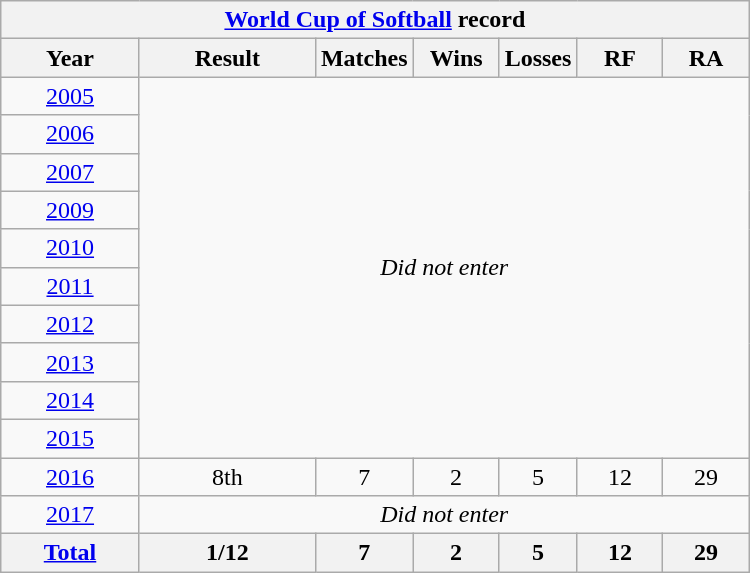<table class="wikitable"  style="text-align:center; ">
<tr>
<th colspan=9> <a href='#'>World Cup of Softball</a> record</th>
</tr>
<tr>
<th width=85>Year</th>
<th width=110>Result</th>
<th>Matches</th>
<th width=50>Wins</th>
<th>Losses</th>
<th width=50>RF</th>
<th width=50>RA</th>
</tr>
<tr>
<td><a href='#'>2005</a></td>
<td colspan=6 rowspan=10><em>Did not enter</em></td>
</tr>
<tr>
<td><a href='#'>2006</a></td>
</tr>
<tr>
<td><a href='#'>2007</a></td>
</tr>
<tr>
<td><a href='#'>2009</a></td>
</tr>
<tr>
<td><a href='#'>2010</a></td>
</tr>
<tr>
<td><a href='#'>2011</a></td>
</tr>
<tr>
<td><a href='#'>2012</a></td>
</tr>
<tr>
<td><a href='#'>2013</a></td>
</tr>
<tr>
<td><a href='#'>2014</a></td>
</tr>
<tr>
<td><a href='#'>2015</a></td>
</tr>
<tr>
<td><a href='#'>2016</a></td>
<td>8th</td>
<td>7</td>
<td>2</td>
<td>5</td>
<td>12</td>
<td>29</td>
</tr>
<tr>
<td><a href='#'>2017</a></td>
<td colspan=6><em>Did not enter</em></td>
</tr>
<tr class=sortbottom style="font-weight:bold;">
<th><a href='#'>Total</a></th>
<th>1/12</th>
<th>7</th>
<th>2</th>
<th>5</th>
<th>12</th>
<th>29</th>
</tr>
</table>
